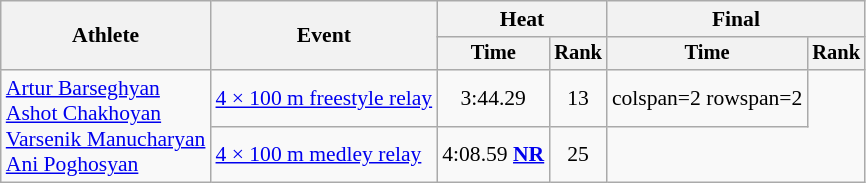<table class="wikitable" style="text-align:center; font-size:90%">
<tr>
<th rowspan="2">Athlete</th>
<th rowspan="2">Event</th>
<th colspan="2">Heat</th>
<th colspan="2">Final</th>
</tr>
<tr style="font-size:95%">
<th>Time</th>
<th>Rank</th>
<th>Time</th>
<th>Rank</th>
</tr>
<tr>
<td align=left rowspan=2><a href='#'>Artur Barseghyan</a><br><a href='#'>Ashot Chakhoyan</a><br><a href='#'>Varsenik Manucharyan</a><br><a href='#'>Ani Poghosyan</a></td>
<td align=left><a href='#'>4 × 100 m freestyle relay</a></td>
<td>3:44.29</td>
<td>13</td>
<td>colspan=2 rowspan=2 </td>
</tr>
<tr>
<td align=left><a href='#'>4 × 100 m medley relay</a></td>
<td>4:08.59 <strong><a href='#'>NR</a></strong></td>
<td>25</td>
</tr>
</table>
